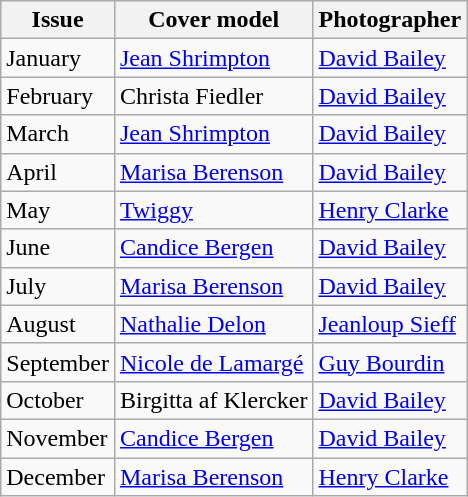<table class="sortable wikitable">
<tr>
<th>Issue</th>
<th>Cover model</th>
<th>Photographer</th>
</tr>
<tr>
<td>January</td>
<td><a href='#'>Jean Shrimpton</a></td>
<td><a href='#'>David Bailey</a></td>
</tr>
<tr>
<td>February</td>
<td>Christa Fiedler</td>
<td><a href='#'>David Bailey</a></td>
</tr>
<tr>
<td>March</td>
<td><a href='#'>Jean Shrimpton</a></td>
<td><a href='#'>David Bailey</a></td>
</tr>
<tr>
<td>April</td>
<td><a href='#'>Marisa Berenson</a></td>
<td><a href='#'>David Bailey</a></td>
</tr>
<tr>
<td>May</td>
<td><a href='#'>Twiggy</a></td>
<td><a href='#'>Henry Clarke</a></td>
</tr>
<tr>
<td>June</td>
<td><a href='#'>Candice Bergen</a></td>
<td><a href='#'>David Bailey</a></td>
</tr>
<tr>
<td>July</td>
<td><a href='#'>Marisa Berenson</a></td>
<td><a href='#'>David Bailey</a></td>
</tr>
<tr>
<td>August</td>
<td><a href='#'>Nathalie Delon</a></td>
<td><a href='#'>Jeanloup Sieff</a></td>
</tr>
<tr>
<td>September</td>
<td><a href='#'>Nicole de Lamargé</a></td>
<td><a href='#'>Guy Bourdin</a></td>
</tr>
<tr>
<td>October</td>
<td>Birgitta af Klercker</td>
<td><a href='#'>David Bailey</a></td>
</tr>
<tr>
<td>November</td>
<td><a href='#'>Candice Bergen</a></td>
<td><a href='#'>David Bailey</a></td>
</tr>
<tr>
<td>December</td>
<td><a href='#'>Marisa Berenson</a></td>
<td><a href='#'>Henry Clarke</a></td>
</tr>
</table>
